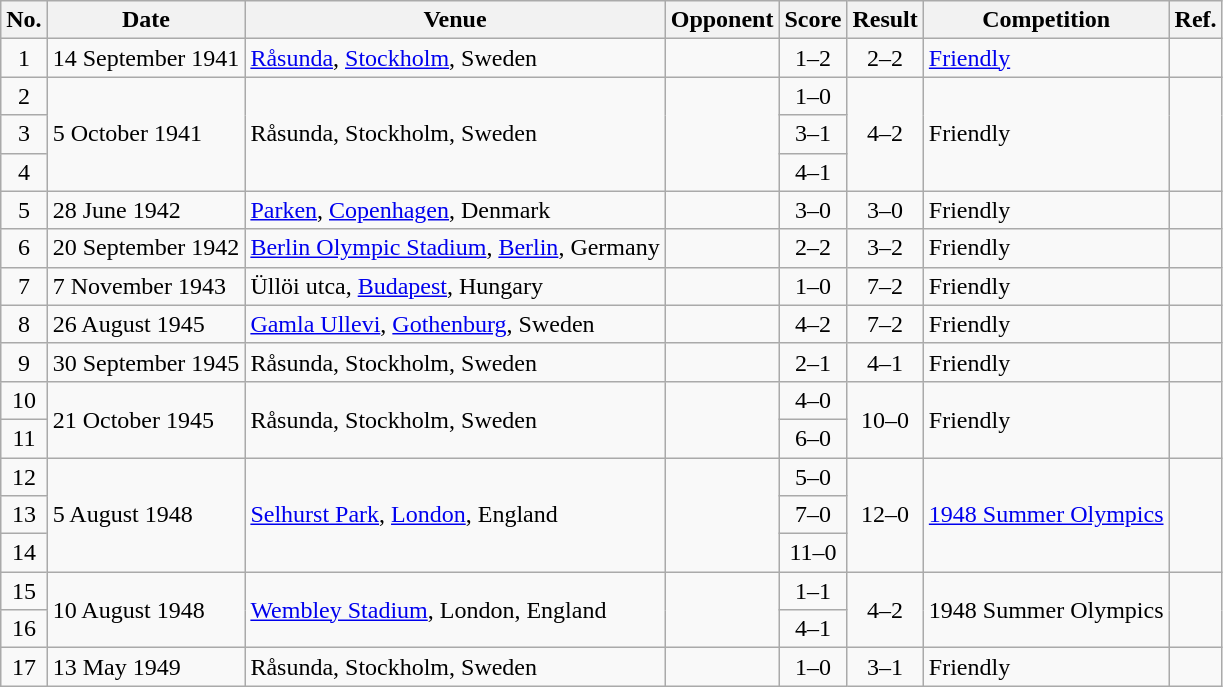<table class="wikitable sortable">
<tr>
<th scope="col">No.</th>
<th scope="col">Date</th>
<th scope="col">Venue</th>
<th scope="col">Opponent</th>
<th scope="col">Score</th>
<th scope="col">Result</th>
<th scope="col">Competition</th>
<th>Ref.</th>
</tr>
<tr>
<td align="center">1</td>
<td>14 September 1941</td>
<td><a href='#'>Råsunda</a>, <a href='#'>Stockholm</a>, Sweden</td>
<td></td>
<td align="center">1–2</td>
<td align="center">2–2</td>
<td><a href='#'>Friendly</a></td>
<td></td>
</tr>
<tr>
<td align="center">2</td>
<td rowspan="3">5 October 1941</td>
<td rowspan="3">Råsunda, Stockholm, Sweden</td>
<td rowspan="3"></td>
<td align="center">1–0</td>
<td rowspan="3" align="center">4–2</td>
<td rowspan="3">Friendly</td>
<td rowspan="3"></td>
</tr>
<tr>
<td align="center">3</td>
<td align="center">3–1</td>
</tr>
<tr>
<td align="center">4</td>
<td align="center">4–1</td>
</tr>
<tr>
<td align="center">5</td>
<td>28 June 1942</td>
<td><a href='#'>Parken</a>, <a href='#'>Copenhagen</a>, Denmark</td>
<td></td>
<td align="center">3–0</td>
<td align="center">3–0</td>
<td>Friendly</td>
<td></td>
</tr>
<tr>
<td align="center">6</td>
<td>20 September 1942</td>
<td><a href='#'>Berlin Olympic Stadium</a>, <a href='#'>Berlin</a>, Germany</td>
<td></td>
<td align="center">2–2</td>
<td align="center">3–2</td>
<td>Friendly</td>
<td></td>
</tr>
<tr>
<td align="center">7</td>
<td>7 November 1943</td>
<td>Üllöi utca, <a href='#'>Budapest</a>, Hungary</td>
<td></td>
<td align="center">1–0</td>
<td align="center">7–2</td>
<td>Friendly</td>
<td></td>
</tr>
<tr>
<td align="center">8</td>
<td>26 August 1945</td>
<td><a href='#'>Gamla Ullevi</a>, <a href='#'>Gothenburg</a>, Sweden</td>
<td></td>
<td align="center">4–2</td>
<td align="center">7–2</td>
<td>Friendly</td>
<td></td>
</tr>
<tr>
<td align="center">9</td>
<td>30 September 1945</td>
<td>Råsunda, Stockholm, Sweden</td>
<td></td>
<td align="center">2–1</td>
<td style="text-align:center">4–1</td>
<td>Friendly</td>
<td></td>
</tr>
<tr>
<td align="center">10</td>
<td rowspan="2">21 October 1945</td>
<td rowspan="2">Råsunda, Stockholm, Sweden</td>
<td rowspan="2"></td>
<td align="center">4–0</td>
<td rowspan="2" align="center">10–0</td>
<td rowspan="2">Friendly</td>
<td rowspan="2"></td>
</tr>
<tr>
<td align="center">11</td>
<td align="center">6–0</td>
</tr>
<tr>
<td align="center">12</td>
<td rowspan="3">5 August 1948</td>
<td rowspan="3"><a href='#'>Selhurst Park</a>, <a href='#'>London</a>, England</td>
<td rowspan="3"></td>
<td align="center">5–0</td>
<td rowspan="3" align="center">12–0</td>
<td rowspan="3"><a href='#'>1948 Summer Olympics</a></td>
<td rowspan="3"></td>
</tr>
<tr>
<td align="center">13</td>
<td align="center">7–0</td>
</tr>
<tr>
<td align="center">14</td>
<td align="center">11–0</td>
</tr>
<tr>
<td align="center">15</td>
<td rowspan="2">10 August 1948</td>
<td rowspan="2"><a href='#'>Wembley Stadium</a>, London, England</td>
<td rowspan="2"></td>
<td align="center">1–1</td>
<td rowspan="2" align="center">4–2</td>
<td rowspan="2">1948 Summer Olympics</td>
<td rowspan="2"></td>
</tr>
<tr>
<td align="center">16</td>
<td align="center">4–1</td>
</tr>
<tr>
<td align="center">17</td>
<td>13 May 1949</td>
<td>Råsunda, Stockholm, Sweden</td>
<td></td>
<td align="center">1–0</td>
<td style="text-align:center">3–1</td>
<td>Friendly</td>
<td></td>
</tr>
</table>
